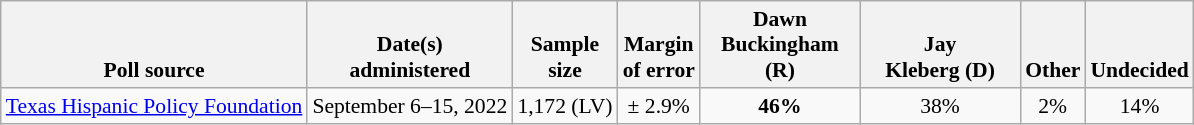<table class="wikitable" style="font-size:90%;text-align:center;">
<tr valign=bottom>
<th>Poll source</th>
<th>Date(s)<br>administered</th>
<th>Sample<br>size</th>
<th>Margin<br>of error</th>
<th style="width:100px;">Dawn<br>Buckingham (R)</th>
<th style="width:100px;">Jay<br>Kleberg (D)</th>
<th>Other</th>
<th>Undecided</th>
</tr>
<tr>
<td style="text-align:left;"><a href='#'>Texas Hispanic Policy Foundation</a></td>
<td>September 6–15, 2022</td>
<td>1,172 (LV)</td>
<td>± 2.9%</td>
<td><strong>46%</strong></td>
<td>38%</td>
<td>2%</td>
<td>14%</td>
</tr>
</table>
